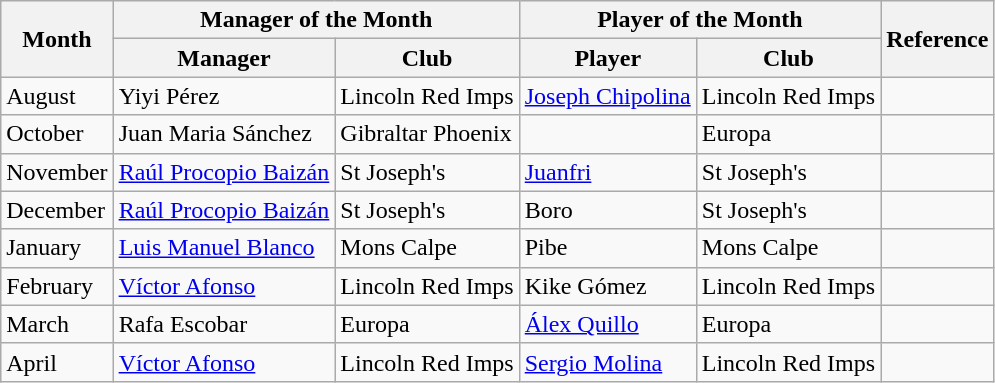<table class="wikitable">
<tr>
<th rowspan="2">Month</th>
<th colspan="2">Manager of the Month</th>
<th colspan="2">Player of the Month</th>
<th rowspan="2">Reference</th>
</tr>
<tr>
<th>Manager</th>
<th>Club</th>
<th>Player</th>
<th>Club</th>
</tr>
<tr>
<td>August</td>
<td> Yiyi Pérez</td>
<td>Lincoln Red Imps</td>
<td> <a href='#'>Joseph Chipolina</a></td>
<td>Lincoln Red Imps</td>
<td align=center></td>
</tr>
<tr>
<td>October</td>
<td> Juan Maria Sánchez</td>
<td>Gibraltar Phoenix</td>
<td></td>
<td>Europa</td>
<td align=center></td>
</tr>
<tr>
<td>November</td>
<td> <a href='#'>Raúl Procopio Baizán</a></td>
<td>St Joseph's</td>
<td> <a href='#'>Juanfri</a></td>
<td>St Joseph's</td>
<td align=center></td>
</tr>
<tr>
<td>December</td>
<td> <a href='#'>Raúl Procopio Baizán</a></td>
<td>St Joseph's</td>
<td> Boro</td>
<td>St Joseph's</td>
<td align=center></td>
</tr>
<tr>
<td>January</td>
<td> <a href='#'>Luis Manuel Blanco</a></td>
<td>Mons Calpe</td>
<td> Pibe</td>
<td>Mons Calpe</td>
<td align=center></td>
</tr>
<tr>
<td>February</td>
<td> <a href='#'>Víctor Afonso</a></td>
<td>Lincoln Red Imps</td>
<td> Kike Gómez</td>
<td>Lincoln Red Imps</td>
<td align=center></td>
</tr>
<tr>
<td>March</td>
<td> Rafa Escobar</td>
<td>Europa</td>
<td> <a href='#'>Álex Quillo</a></td>
<td>Europa</td>
<td align=center></td>
</tr>
<tr>
<td>April</td>
<td> <a href='#'>Víctor Afonso</a></td>
<td>Lincoln Red Imps</td>
<td> <a href='#'>Sergio Molina</a></td>
<td>Lincoln Red Imps</td>
<td align=center></td>
</tr>
</table>
